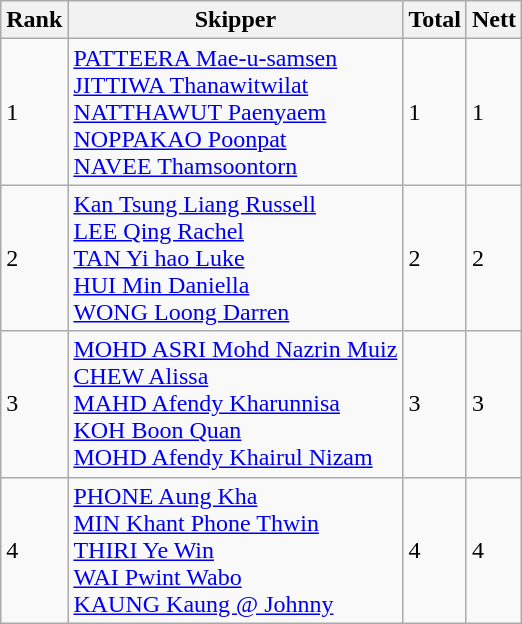<table class=wikitable>
<tr>
<th rowspan="1">Rank</th>
<th rowspan="1">Skipper</th>
<th rowspan="1">Total</th>
<th rowspan="1">Nett</th>
</tr>
<tr>
<td>1</td>
<td> <a href='#'>PATTEERA Mae-u-samsen</a><br><a href='#'>JITTIWA Thanawitwilat</a><br><a href='#'>NATTHAWUT Paenyaem</a><br><a href='#'>NOPPAKAO Poonpat</a><br><a href='#'>NAVEE Thamsoontorn</a></td>
<td>1</td>
<td>1</td>
</tr>
<tr>
<td>2</td>
<td> <a href='#'>Kan Tsung Liang Russell</a><br><a href='#'>LEE Qing Rachel</a><br><a href='#'>TAN Yi hao Luke</a><br><a href='#'>HUI Min Daniella</a><br><a href='#'>WONG Loong Darren</a></td>
<td>2</td>
<td>2</td>
</tr>
<tr>
<td>3</td>
<td> <a href='#'>MOHD ASRI Mohd Nazrin Muiz</a><br><a href='#'>CHEW Alissa</a><br><a href='#'>MAHD Afendy Kharunnisa</a><br><a href='#'>KOH Boon Quan</a><br><a href='#'>MOHD Afendy Khairul Nizam</a></td>
<td>3</td>
<td>3</td>
</tr>
<tr>
<td>4</td>
<td> <a href='#'>PHONE Aung Kha</a><br><a href='#'>MIN Khant Phone Thwin</a><br><a href='#'>THIRI Ye Win</a><br><a href='#'>WAI Pwint Wabo</a><br><a href='#'>KAUNG Kaung @ Johnny</a></td>
<td>4</td>
<td>4</td>
</tr>
</table>
